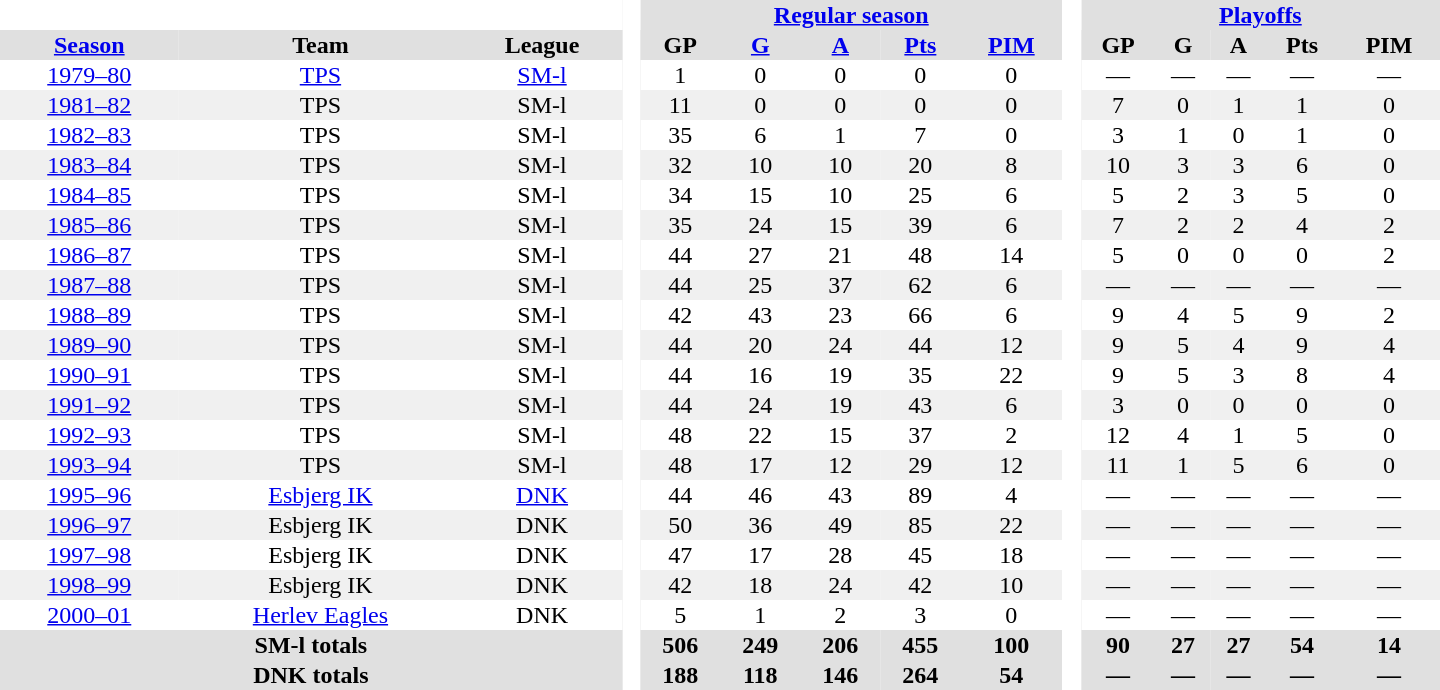<table border="0" cellpadding="1" cellspacing="0" style="text-align:center; width:60em">
<tr bgcolor="#e0e0e0">
<th colspan="3" bgcolor="#ffffff"> </th>
<th rowspan="99" bgcolor="#ffffff"> </th>
<th colspan="5"><a href='#'>Regular season</a></th>
<th rowspan="99" bgcolor="#ffffff"> </th>
<th colspan="5"><a href='#'>Playoffs</a></th>
</tr>
<tr bgcolor="#e0e0e0">
<th><a href='#'>Season</a></th>
<th>Team</th>
<th>League</th>
<th>GP</th>
<th><a href='#'>G</a></th>
<th><a href='#'>A</a></th>
<th><a href='#'>Pts</a></th>
<th><a href='#'>PIM</a></th>
<th>GP</th>
<th>G</th>
<th>A</th>
<th>Pts</th>
<th>PIM</th>
</tr>
<tr>
<td><a href='#'>1979–80</a></td>
<td><a href='#'>TPS</a></td>
<td><a href='#'>SM-l</a></td>
<td>1</td>
<td>0</td>
<td>0</td>
<td>0</td>
<td>0</td>
<td>—</td>
<td>—</td>
<td>—</td>
<td>—</td>
<td>—</td>
</tr>
<tr bgcolor="#f0f0f0">
<td><a href='#'>1981–82</a></td>
<td>TPS</td>
<td>SM-l</td>
<td>11</td>
<td>0</td>
<td>0</td>
<td>0</td>
<td>0</td>
<td>7</td>
<td>0</td>
<td>1</td>
<td>1</td>
<td>0</td>
</tr>
<tr>
<td><a href='#'>1982–83</a></td>
<td>TPS</td>
<td>SM-l</td>
<td>35</td>
<td>6</td>
<td>1</td>
<td>7</td>
<td>0</td>
<td>3</td>
<td>1</td>
<td>0</td>
<td>1</td>
<td>0</td>
</tr>
<tr bgcolor="#f0f0f0">
<td><a href='#'>1983–84</a></td>
<td>TPS</td>
<td>SM-l</td>
<td>32</td>
<td>10</td>
<td>10</td>
<td>20</td>
<td>8</td>
<td>10</td>
<td>3</td>
<td>3</td>
<td>6</td>
<td>0</td>
</tr>
<tr>
<td><a href='#'>1984–85</a></td>
<td>TPS</td>
<td>SM-l</td>
<td>34</td>
<td>15</td>
<td>10</td>
<td>25</td>
<td>6</td>
<td>5</td>
<td>2</td>
<td>3</td>
<td>5</td>
<td>0</td>
</tr>
<tr bgcolor="#f0f0f0">
<td><a href='#'>1985–86</a></td>
<td>TPS</td>
<td>SM-l</td>
<td>35</td>
<td>24</td>
<td>15</td>
<td>39</td>
<td>6</td>
<td>7</td>
<td>2</td>
<td>2</td>
<td>4</td>
<td>2</td>
</tr>
<tr>
<td><a href='#'>1986–87</a></td>
<td>TPS</td>
<td>SM-l</td>
<td>44</td>
<td>27</td>
<td>21</td>
<td>48</td>
<td>14</td>
<td>5</td>
<td>0</td>
<td>0</td>
<td>0</td>
<td>2</td>
</tr>
<tr bgcolor="#f0f0f0">
<td><a href='#'>1987–88</a></td>
<td>TPS</td>
<td>SM-l</td>
<td>44</td>
<td>25</td>
<td>37</td>
<td>62</td>
<td>6</td>
<td>—</td>
<td>—</td>
<td>—</td>
<td>—</td>
<td>—</td>
</tr>
<tr>
<td><a href='#'>1988–89</a></td>
<td>TPS</td>
<td>SM-l</td>
<td>42</td>
<td>43</td>
<td>23</td>
<td>66</td>
<td>6</td>
<td>9</td>
<td>4</td>
<td>5</td>
<td>9</td>
<td>2</td>
</tr>
<tr bgcolor="#f0f0f0">
<td><a href='#'>1989–90</a></td>
<td>TPS</td>
<td>SM-l</td>
<td>44</td>
<td>20</td>
<td>24</td>
<td>44</td>
<td>12</td>
<td>9</td>
<td>5</td>
<td>4</td>
<td>9</td>
<td>4</td>
</tr>
<tr>
<td><a href='#'>1990–91</a></td>
<td>TPS</td>
<td>SM-l</td>
<td>44</td>
<td>16</td>
<td>19</td>
<td>35</td>
<td>22</td>
<td>9</td>
<td>5</td>
<td>3</td>
<td>8</td>
<td>4</td>
</tr>
<tr bgcolor="#f0f0f0">
<td><a href='#'>1991–92</a></td>
<td>TPS</td>
<td>SM-l</td>
<td>44</td>
<td>24</td>
<td>19</td>
<td>43</td>
<td>6</td>
<td>3</td>
<td>0</td>
<td>0</td>
<td>0</td>
<td>0</td>
</tr>
<tr>
<td><a href='#'>1992–93</a></td>
<td>TPS</td>
<td>SM-l</td>
<td>48</td>
<td>22</td>
<td>15</td>
<td>37</td>
<td>2</td>
<td>12</td>
<td>4</td>
<td>1</td>
<td>5</td>
<td>0</td>
</tr>
<tr bgcolor="#f0f0f0">
<td><a href='#'>1993–94</a></td>
<td>TPS</td>
<td>SM-l</td>
<td>48</td>
<td>17</td>
<td>12</td>
<td>29</td>
<td>12</td>
<td>11</td>
<td>1</td>
<td>5</td>
<td>6</td>
<td>0</td>
</tr>
<tr>
<td><a href='#'>1995–96</a></td>
<td><a href='#'>Esbjerg IK</a></td>
<td><a href='#'>DNK</a></td>
<td>44</td>
<td>46</td>
<td>43</td>
<td>89</td>
<td>4</td>
<td>—</td>
<td>—</td>
<td>—</td>
<td>—</td>
<td>—</td>
</tr>
<tr bgcolor="#f0f0f0">
<td><a href='#'>1996–97</a></td>
<td>Esbjerg IK</td>
<td>DNK</td>
<td>50</td>
<td>36</td>
<td>49</td>
<td>85</td>
<td>22</td>
<td>—</td>
<td>—</td>
<td>—</td>
<td>—</td>
<td>—</td>
</tr>
<tr>
<td><a href='#'>1997–98</a></td>
<td>Esbjerg IK</td>
<td>DNK</td>
<td>47</td>
<td>17</td>
<td>28</td>
<td>45</td>
<td>18</td>
<td>—</td>
<td>—</td>
<td>—</td>
<td>—</td>
<td>—</td>
</tr>
<tr bgcolor="#f0f0f0">
<td><a href='#'>1998–99</a></td>
<td>Esbjerg IK</td>
<td>DNK</td>
<td>42</td>
<td>18</td>
<td>24</td>
<td>42</td>
<td>10</td>
<td>—</td>
<td>—</td>
<td>—</td>
<td>—</td>
<td>—</td>
</tr>
<tr>
<td><a href='#'>2000–01</a></td>
<td><a href='#'>Herlev Eagles</a></td>
<td>DNK</td>
<td>5</td>
<td>1</td>
<td>2</td>
<td>3</td>
<td>0</td>
<td>—</td>
<td>—</td>
<td>—</td>
<td>—</td>
<td>—</td>
</tr>
<tr bgcolor="#e0e0e0">
<th colspan="3">SM-l totals</th>
<th>506</th>
<th>249</th>
<th>206</th>
<th>455</th>
<th>100</th>
<th>90</th>
<th>27</th>
<th>27</th>
<th>54</th>
<th>14</th>
</tr>
<tr bgcolor="#e0e0e0">
<th colspan="3">DNK totals</th>
<th>188</th>
<th>118</th>
<th>146</th>
<th>264</th>
<th>54</th>
<th>—</th>
<th>—</th>
<th>—</th>
<th>—</th>
<th>—</th>
</tr>
</table>
